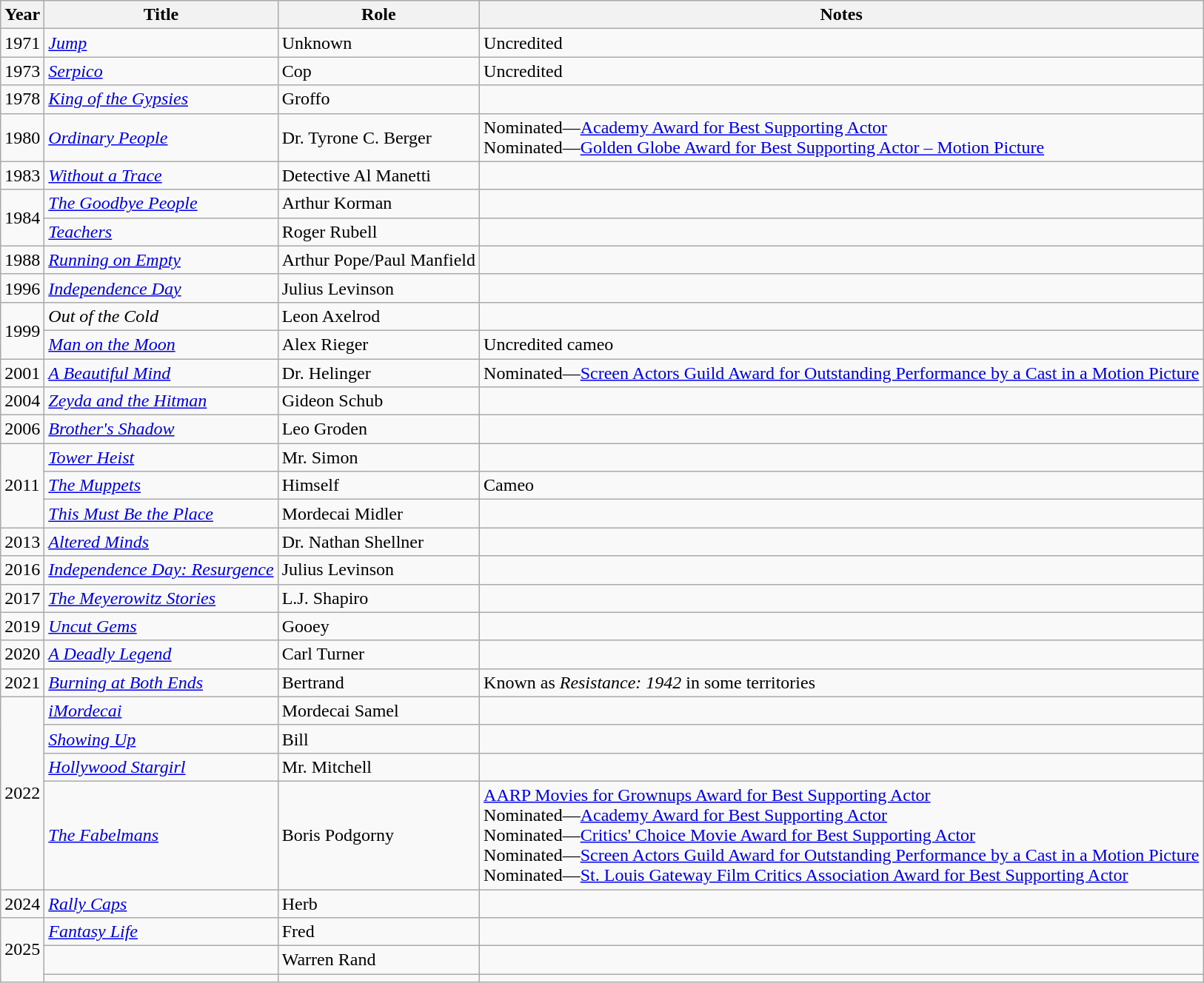<table class="wikitable sortable">
<tr>
<th>Year</th>
<th>Title</th>
<th>Role</th>
<th class="unsortable">Notes</th>
</tr>
<tr>
<td>1971</td>
<td><em><a href='#'>Jump</a></em></td>
<td>Unknown</td>
<td>Uncredited</td>
</tr>
<tr>
<td>1973</td>
<td><em><a href='#'>Serpico</a></em></td>
<td>Cop</td>
<td>Uncredited</td>
</tr>
<tr>
<td>1978</td>
<td><em><a href='#'>King of the Gypsies</a></em></td>
<td>Groffo</td>
<td></td>
</tr>
<tr>
<td>1980</td>
<td><em><a href='#'>Ordinary People</a></em></td>
<td>Dr. Tyrone C. Berger</td>
<td>Nominated—<a href='#'>Academy Award for Best Supporting Actor</a> <br> Nominated—<a href='#'>Golden Globe Award for Best Supporting Actor – Motion Picture</a></td>
</tr>
<tr>
<td>1983</td>
<td><em><a href='#'>Without a Trace</a></em></td>
<td>Detective Al Manetti</td>
<td></td>
</tr>
<tr>
<td rowspan="2">1984</td>
<td><em><a href='#'>The Goodbye People</a></em></td>
<td>Arthur Korman</td>
<td></td>
</tr>
<tr>
<td><em><a href='#'>Teachers</a></em></td>
<td>Roger Rubell</td>
<td></td>
</tr>
<tr>
<td>1988</td>
<td><em><a href='#'>Running on Empty</a></em></td>
<td>Arthur Pope/Paul Manfield</td>
<td></td>
</tr>
<tr>
<td>1996</td>
<td><em><a href='#'>Independence Day</a></em></td>
<td>Julius Levinson</td>
<td></td>
</tr>
<tr>
<td rowspan="2">1999</td>
<td><em>Out of the Cold</em></td>
<td>Leon Axelrod</td>
<td></td>
</tr>
<tr>
<td><em><a href='#'>Man on the Moon</a></em></td>
<td>Alex Rieger</td>
<td>Uncredited cameo</td>
</tr>
<tr>
<td>2001</td>
<td><em><a href='#'>A Beautiful Mind</a></em></td>
<td>Dr. Helinger</td>
<td>Nominated—<a href='#'>Screen Actors Guild Award for Outstanding Performance by a Cast in a Motion Picture</a></td>
</tr>
<tr>
<td>2004</td>
<td><em><a href='#'>Zeyda and the Hitman</a></em></td>
<td>Gideon Schub</td>
<td></td>
</tr>
<tr>
<td>2006</td>
<td><em><a href='#'>Brother's Shadow</a></em></td>
<td>Leo Groden</td>
<td></td>
</tr>
<tr>
<td rowspan="3">2011</td>
<td><em><a href='#'>Tower Heist</a></em></td>
<td>Mr. Simon</td>
<td></td>
</tr>
<tr>
<td><em><a href='#'>The Muppets</a></em></td>
<td>Himself</td>
<td>Cameo</td>
</tr>
<tr>
<td><em><a href='#'>This Must Be the Place</a></em></td>
<td>Mordecai Midler</td>
<td></td>
</tr>
<tr>
<td>2013</td>
<td><em><a href='#'>Altered Minds</a></em></td>
<td>Dr. Nathan Shellner</td>
<td></td>
</tr>
<tr>
<td>2016</td>
<td><em><a href='#'>Independence Day: Resurgence</a></em></td>
<td>Julius Levinson</td>
<td></td>
</tr>
<tr>
<td>2017</td>
<td><em><a href='#'>The Meyerowitz Stories</a></em></td>
<td>L.J. Shapiro</td>
<td></td>
</tr>
<tr>
<td>2019</td>
<td><em><a href='#'>Uncut Gems</a></em></td>
<td>Gooey</td>
<td></td>
</tr>
<tr>
<td>2020</td>
<td><em><a href='#'>A Deadly Legend</a></em></td>
<td>Carl Turner</td>
<td></td>
</tr>
<tr>
<td>2021</td>
<td><em><a href='#'>Burning at Both Ends</a></em></td>
<td>Bertrand</td>
<td>Known as <em>Resistance: 1942</em> in some territories</td>
</tr>
<tr>
<td rowspan="4">2022</td>
<td><em><a href='#'>iMordecai</a></em></td>
<td>Mordecai Samel</td>
<td></td>
</tr>
<tr>
<td><em><a href='#'>Showing Up</a></em></td>
<td>Bill</td>
<td></td>
</tr>
<tr>
<td><em><a href='#'>Hollywood Stargirl</a></em></td>
<td>Mr. Mitchell</td>
<td></td>
</tr>
<tr>
<td><em><a href='#'>The Fabelmans</a></em></td>
<td>Boris Podgorny</td>
<td><a href='#'>AARP Movies for Grownups Award for Best Supporting Actor</a> <br> Nominated—<a href='#'>Academy Award for Best Supporting Actor</a> <br> Nominated—<a href='#'>Critics' Choice Movie Award for Best Supporting Actor</a> <br> Nominated—<a href='#'>Screen Actors Guild Award for Outstanding Performance by a Cast in a Motion Picture</a> <br> Nominated—<a href='#'>St. Louis Gateway Film Critics Association Award for Best Supporting Actor</a></td>
</tr>
<tr>
<td>2024</td>
<td><em><a href='#'>Rally Caps</a></em></td>
<td>Herb</td>
<td></td>
</tr>
<tr>
<td rowspan="3">2025</td>
<td><em><a href='#'>Fantasy Life</a></em></td>
<td>Fred</td>
<td></td>
</tr>
<tr>
<td></td>
<td>Warren Rand</td>
<td></td>
</tr>
<tr>
<td></td>
<td></td>
<td></td>
</tr>
</table>
